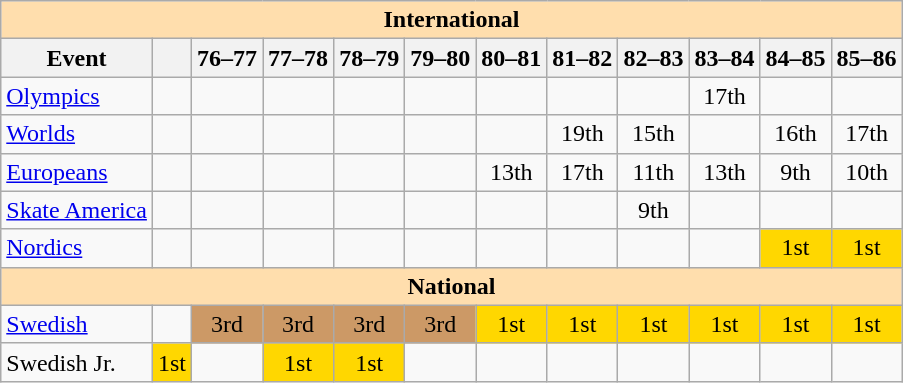<table class="wikitable" style="text-align:center">
<tr>
<th style="background-color: #ffdead; " colspan=12 align=center>International</th>
</tr>
<tr>
<th>Event</th>
<th></th>
<th>76–77</th>
<th>77–78</th>
<th>78–79</th>
<th>79–80</th>
<th>80–81</th>
<th>81–82</th>
<th>82–83</th>
<th>83–84</th>
<th>84–85</th>
<th>85–86</th>
</tr>
<tr>
<td align=left><a href='#'>Olympics</a></td>
<td></td>
<td></td>
<td></td>
<td></td>
<td></td>
<td></td>
<td></td>
<td></td>
<td>17th</td>
<td></td>
<td></td>
</tr>
<tr>
<td align=left><a href='#'>Worlds</a></td>
<td></td>
<td></td>
<td></td>
<td></td>
<td></td>
<td></td>
<td>19th</td>
<td>15th</td>
<td></td>
<td>16th</td>
<td>17th</td>
</tr>
<tr>
<td align=left><a href='#'>Europeans</a></td>
<td></td>
<td></td>
<td></td>
<td></td>
<td></td>
<td>13th</td>
<td>17th</td>
<td>11th</td>
<td>13th</td>
<td>9th</td>
<td>10th</td>
</tr>
<tr>
<td align=left><a href='#'>Skate America</a></td>
<td></td>
<td></td>
<td></td>
<td></td>
<td></td>
<td></td>
<td></td>
<td>9th</td>
<td></td>
<td></td>
<td></td>
</tr>
<tr>
<td align=left><a href='#'>Nordics</a></td>
<td></td>
<td></td>
<td></td>
<td></td>
<td></td>
<td></td>
<td></td>
<td></td>
<td></td>
<td bgcolor=gold>1st</td>
<td bgcolor=gold>1st</td>
</tr>
<tr>
<th style="background-color: #ffdead; " colspan=12 align=center>National</th>
</tr>
<tr>
<td align=left><a href='#'>Swedish</a></td>
<td></td>
<td bgcolor=cc9966>3rd</td>
<td bgcolor=cc9966>3rd</td>
<td bgcolor=cc9966>3rd</td>
<td bgcolor=cc9966>3rd</td>
<td bgcolor=gold>1st</td>
<td bgcolor=gold>1st</td>
<td bgcolor=gold>1st</td>
<td bgcolor=gold>1st</td>
<td bgcolor=gold>1st</td>
<td bgcolor=gold>1st</td>
</tr>
<tr>
<td align=left>Swedish Jr.</td>
<td bgcolor=gold>1st</td>
<td></td>
<td bgcolor=gold>1st</td>
<td bgcolor=gold>1st</td>
<td></td>
<td></td>
<td></td>
<td></td>
<td></td>
<td></td>
<td></td>
</tr>
</table>
